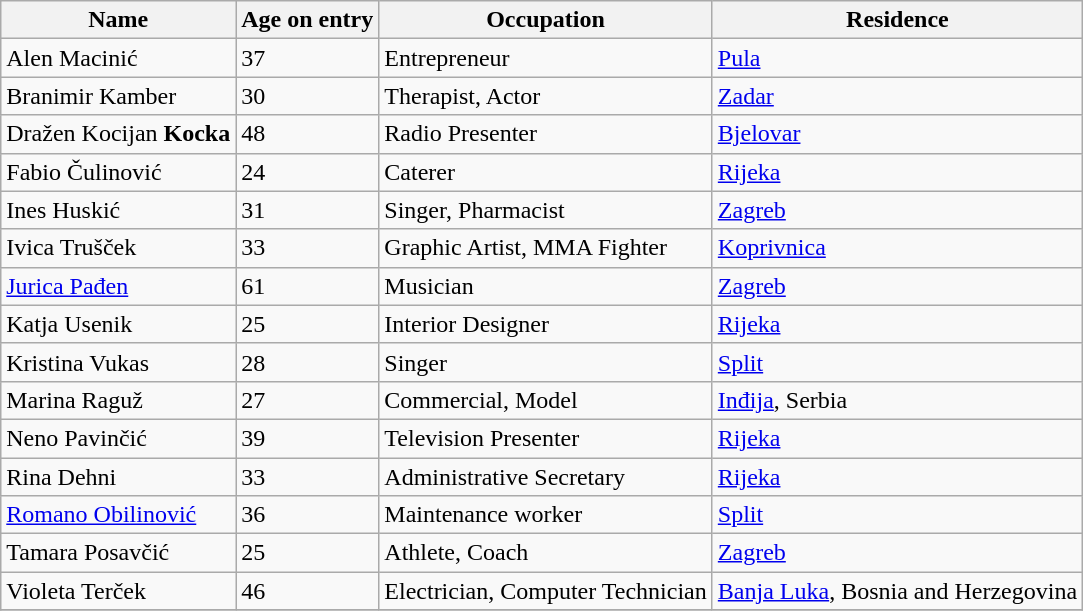<table class="wikitable sortable">
<tr>
<th>Name</th>
<th>Age on entry</th>
<th>Occupation</th>
<th>Residence</th>
</tr>
<tr>
<td>Alen Macinić</td>
<td>37</td>
<td>Entrepreneur</td>
<td><a href='#'>Pula</a></td>
</tr>
<tr>
<td>Branimir Kamber</td>
<td>30</td>
<td>Therapist, Actor</td>
<td><a href='#'>Zadar</a></td>
</tr>
<tr>
<td>Dražen Kocijan <strong>Kocka</strong></td>
<td>48</td>
<td>Radio Presenter</td>
<td><a href='#'>Bjelovar</a></td>
</tr>
<tr>
<td>Fabio Čulinović</td>
<td>24</td>
<td>Caterer</td>
<td><a href='#'>Rijeka</a></td>
</tr>
<tr>
<td>Ines Huskić</td>
<td>31</td>
<td>Singer, Pharmacist</td>
<td><a href='#'>Zagreb</a></td>
</tr>
<tr>
<td>Ivica Trušček</td>
<td>33</td>
<td>Graphic Artist, MMA Fighter</td>
<td><a href='#'>Koprivnica</a></td>
</tr>
<tr>
<td><a href='#'>Jurica Pađen</a></td>
<td>61</td>
<td>Musician</td>
<td><a href='#'>Zagreb</a></td>
</tr>
<tr>
<td>Katja Usenik</td>
<td>25</td>
<td>Interior Designer</td>
<td><a href='#'>Rijeka</a></td>
</tr>
<tr>
<td>Kristina Vukas</td>
<td>28</td>
<td>Singer</td>
<td><a href='#'>Split</a></td>
</tr>
<tr>
<td>Marina Raguž</td>
<td>27</td>
<td>Commercial, Model</td>
<td><a href='#'>Inđija</a>, Serbia</td>
</tr>
<tr>
<td>Neno Pavinčić</td>
<td>39</td>
<td>Television Presenter</td>
<td><a href='#'>Rijeka</a></td>
</tr>
<tr>
<td>Rina Dehni</td>
<td>33</td>
<td>Administrative Secretary</td>
<td><a href='#'>Rijeka</a></td>
</tr>
<tr>
<td><a href='#'>Romano Obilinović</a></td>
<td>36</td>
<td>Maintenance worker</td>
<td><a href='#'>Split</a></td>
</tr>
<tr>
<td>Tamara Posavčić</td>
<td>25</td>
<td>Athlete, Coach</td>
<td><a href='#'>Zagreb</a></td>
</tr>
<tr>
<td>Violeta Terček</td>
<td>46</td>
<td>Electrician, Computer Technician</td>
<td><a href='#'>Banja Luka</a>, Bosnia and Herzegovina</td>
</tr>
<tr>
</tr>
</table>
